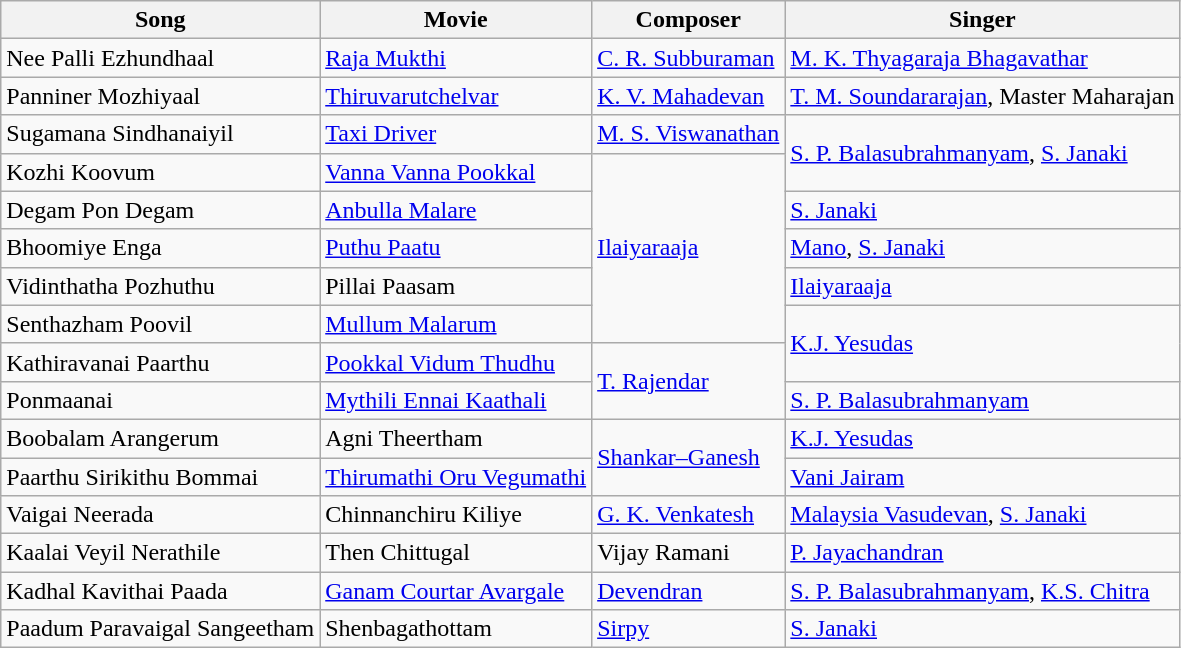<table class="wikitable">
<tr>
<th>Song</th>
<th>Movie</th>
<th>Composer</th>
<th>Singer</th>
</tr>
<tr>
<td>Nee Palli Ezhundhaal</td>
<td><a href='#'>Raja Mukthi</a></td>
<td><a href='#'>C. R. Subburaman</a></td>
<td><a href='#'>M. K. Thyagaraja Bhagavathar</a></td>
</tr>
<tr>
<td>Panniner Mozhiyaal</td>
<td><a href='#'>Thiruvarutchelvar</a></td>
<td><a href='#'>K. V. Mahadevan</a></td>
<td><a href='#'>T. M. Soundararajan</a>, Master Maharajan</td>
</tr>
<tr>
<td>Sugamana Sindhanaiyil</td>
<td><a href='#'>Taxi Driver</a></td>
<td><a href='#'>M. S. Viswanathan</a></td>
<td rowspan=2><a href='#'>S. P. Balasubrahmanyam</a>, <a href='#'>S. Janaki</a></td>
</tr>
<tr>
<td>Kozhi Koovum</td>
<td><a href='#'>Vanna Vanna Pookkal</a></td>
<td rowspan="5"><a href='#'>Ilaiyaraaja</a></td>
</tr>
<tr>
<td>Degam Pon Degam</td>
<td><a href='#'>Anbulla Malare</a></td>
<td><a href='#'>S. Janaki</a></td>
</tr>
<tr>
<td>Bhoomiye Enga</td>
<td><a href='#'>Puthu Paatu</a></td>
<td><a href='#'>Mano</a>, <a href='#'>S. Janaki</a></td>
</tr>
<tr>
<td>Vidinthatha Pozhuthu</td>
<td>Pillai Paasam</td>
<td><a href='#'>Ilaiyaraaja</a></td>
</tr>
<tr>
<td>Senthazham Poovil</td>
<td><a href='#'>Mullum Malarum</a></td>
<td rowspan="2"><a href='#'>K.J. Yesudas</a></td>
</tr>
<tr>
<td>Kathiravanai Paarthu</td>
<td><a href='#'>Pookkal Vidum Thudhu</a></td>
<td rowspan="2"><a href='#'>T. Rajendar</a></td>
</tr>
<tr>
<td>Ponmaanai</td>
<td><a href='#'>Mythili Ennai Kaathali</a></td>
<td><a href='#'>S. P. Balasubrahmanyam</a></td>
</tr>
<tr>
<td>Boobalam Arangerum</td>
<td>Agni Theertham</td>
<td rowspan=2><a href='#'>Shankar–Ganesh</a></td>
<td><a href='#'>K.J. Yesudas</a></td>
</tr>
<tr>
<td>Paarthu Sirikithu Bommai</td>
<td><a href='#'>Thirumathi Oru Vegumathi</a></td>
<td><a href='#'>Vani Jairam</a></td>
</tr>
<tr>
<td>Vaigai Neerada</td>
<td>Chinnanchiru Kiliye</td>
<td><a href='#'>G. K. Venkatesh</a></td>
<td><a href='#'>Malaysia Vasudevan</a>, <a href='#'>S. Janaki</a></td>
</tr>
<tr>
<td>Kaalai Veyil Nerathile</td>
<td>Then Chittugal</td>
<td>Vijay Ramani</td>
<td><a href='#'>P. Jayachandran</a></td>
</tr>
<tr>
<td>Kadhal Kavithai Paada</td>
<td><a href='#'>Ganam Courtar Avargale</a></td>
<td><a href='#'>Devendran</a></td>
<td><a href='#'>S. P. Balasubrahmanyam</a>, <a href='#'>K.S. Chitra</a></td>
</tr>
<tr>
<td>Paadum Paravaigal Sangeetham</td>
<td>Shenbagathottam</td>
<td><a href='#'>Sirpy</a></td>
<td><a href='#'>S. Janaki</a></td>
</tr>
</table>
